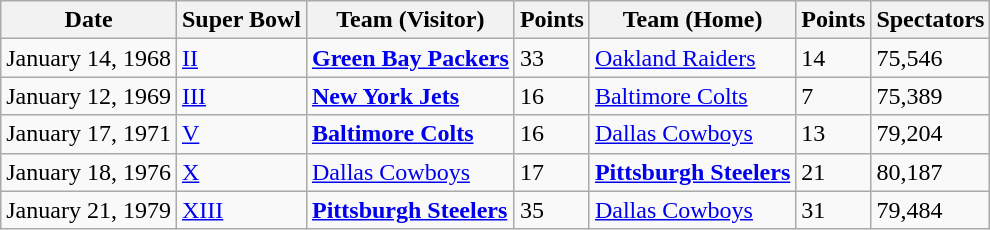<table class="wikitable" style=font-size:100% style="text-align:center">
<tr>
<th>Date</th>
<th>Super Bowl</th>
<th>Team (Visitor)</th>
<th>Points</th>
<th>Team (Home)</th>
<th>Points</th>
<th>Spectators</th>
</tr>
<tr>
<td>January 14, 1968</td>
<td><a href='#'>II</a></td>
<td><strong><a href='#'>Green Bay Packers</a></strong></td>
<td>33</td>
<td><a href='#'>Oakland Raiders</a></td>
<td>14</td>
<td>75,546</td>
</tr>
<tr>
<td>January 12, 1969</td>
<td><a href='#'>III</a></td>
<td><strong><a href='#'>New York Jets</a></strong></td>
<td>16</td>
<td><a href='#'>Baltimore Colts</a></td>
<td>7</td>
<td>75,389</td>
</tr>
<tr>
<td>January 17, 1971</td>
<td><a href='#'>V</a></td>
<td><strong><a href='#'>Baltimore Colts</a></strong></td>
<td>16</td>
<td><a href='#'>Dallas Cowboys</a></td>
<td>13</td>
<td>79,204</td>
</tr>
<tr>
<td>January 18, 1976</td>
<td><a href='#'>X</a></td>
<td><a href='#'>Dallas Cowboys</a></td>
<td>17</td>
<td><strong><a href='#'>Pittsburgh Steelers</a></strong></td>
<td>21</td>
<td>80,187</td>
</tr>
<tr>
<td>January 21, 1979</td>
<td><a href='#'>XIII</a></td>
<td><strong><a href='#'>Pittsburgh Steelers</a></strong></td>
<td>35</td>
<td><a href='#'>Dallas Cowboys</a></td>
<td>31</td>
<td>79,484</td>
</tr>
</table>
